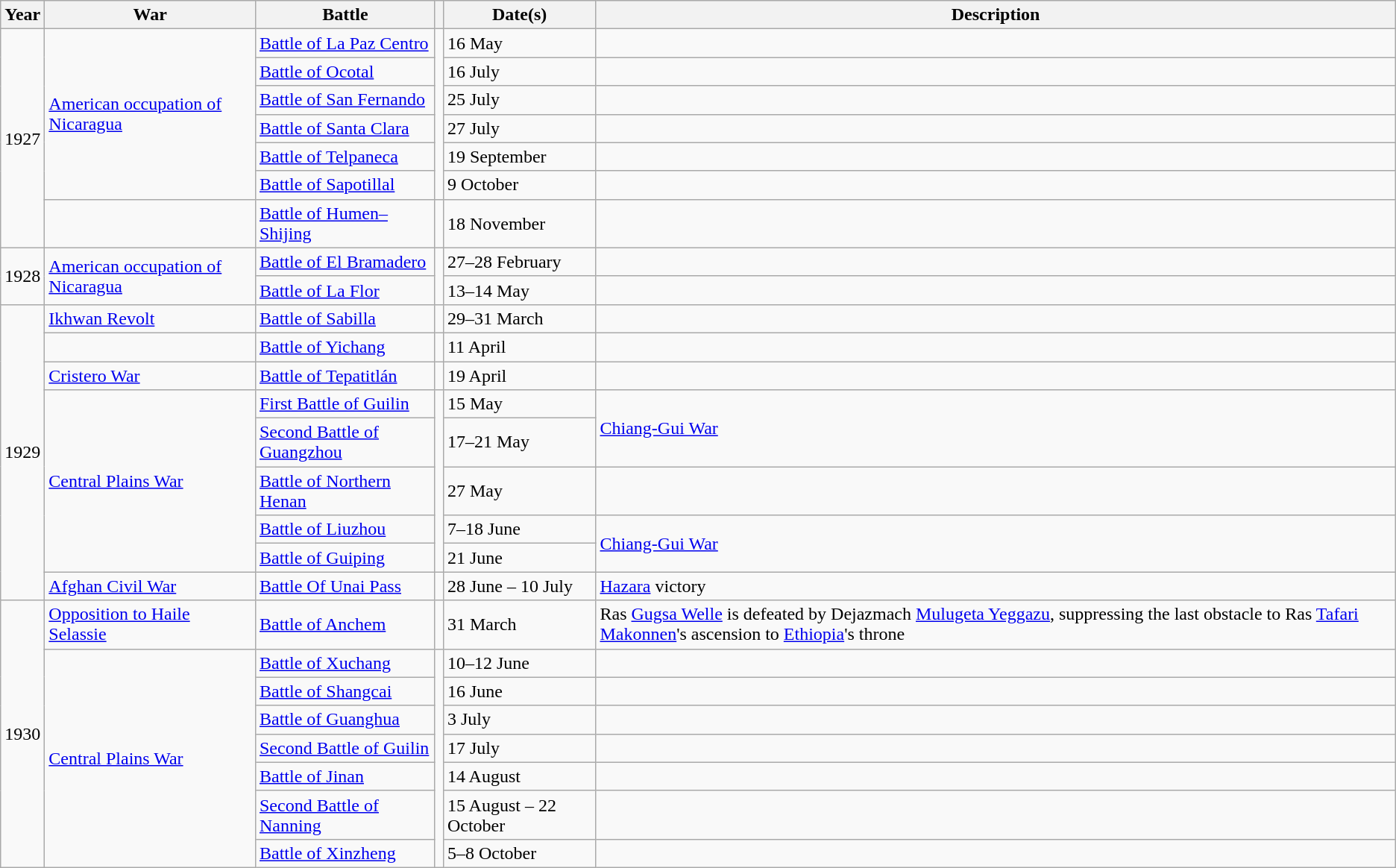<table class="wikitable sortable">
<tr>
<th class="unsortable">Year</th>
<th>War</th>
<th class="unsortable">Battle</th>
<th></th>
<th>Date(s)</th>
<th class="unsortable">Description</th>
</tr>
<tr>
<td rowspan="7">1927</td>
<td rowspan="6"><a href='#'>American occupation of Nicaragua</a></td>
<td><a href='#'>Battle of La Paz Centro</a></td>
<td rowspan="6"></td>
<td>16 May</td>
<td></td>
</tr>
<tr>
<td><a href='#'>Battle of Ocotal</a></td>
<td>16 July</td>
<td></td>
</tr>
<tr>
<td><a href='#'>Battle of San Fernando</a></td>
<td>25 July</td>
<td></td>
</tr>
<tr>
<td><a href='#'>Battle of Santa Clara</a></td>
<td>27 July</td>
<td></td>
</tr>
<tr>
<td><a href='#'>Battle of Telpaneca</a></td>
<td>19 September</td>
<td></td>
</tr>
<tr>
<td><a href='#'>Battle of Sapotillal</a></td>
<td>9 October</td>
<td></td>
</tr>
<tr>
<td></td>
<td><a href='#'>Battle of Humen–Shijing</a></td>
<td></td>
<td>18 November</td>
<td></td>
</tr>
<tr>
<td rowspan="2">1928</td>
<td rowspan="2"><a href='#'>American occupation of Nicaragua</a></td>
<td><a href='#'>Battle of El Bramadero</a></td>
<td rowspan="2"></td>
<td>27–28 February</td>
<td></td>
</tr>
<tr>
<td><a href='#'>Battle of La Flor</a></td>
<td>13–14 May</td>
<td></td>
</tr>
<tr>
<td rowspan="9">1929</td>
<td><a href='#'>Ikhwan Revolt</a></td>
<td><a href='#'>Battle of Sabilla</a></td>
<td></td>
<td>29–31 March</td>
<td></td>
</tr>
<tr>
<td></td>
<td><a href='#'>Battle of Yichang</a></td>
<td></td>
<td>11 April</td>
<td></td>
</tr>
<tr>
<td><a href='#'>Cristero War</a></td>
<td><a href='#'>Battle of Tepatitlán</a></td>
<td></td>
<td>19 April</td>
<td></td>
</tr>
<tr>
<td rowspan="5"><a href='#'>Central Plains War</a></td>
<td><a href='#'>First Battle of Guilin</a></td>
<td rowspan="5"></td>
<td>15 May</td>
<td rowspan="2"><a href='#'>Chiang-Gui War</a></td>
</tr>
<tr>
<td><a href='#'>Second Battle of Guangzhou</a></td>
<td>17–21 May</td>
</tr>
<tr>
<td><a href='#'>Battle of Northern Henan</a></td>
<td>27 May</td>
<td></td>
</tr>
<tr>
<td><a href='#'>Battle of Liuzhou</a></td>
<td>7–18 June</td>
<td rowspan="2"><a href='#'>Chiang-Gui War</a></td>
</tr>
<tr>
<td><a href='#'>Battle of Guiping</a></td>
<td>21 June</td>
</tr>
<tr>
<td><a href='#'>Afghan Civil War</a></td>
<td><a href='#'>Battle Of Unai Pass</a></td>
<td></td>
<td>28 June – 10 July</td>
<td><a href='#'>Hazara</a> victory</td>
</tr>
<tr>
<td rowspan="8">1930</td>
<td><a href='#'>Opposition to Haile Selassie</a></td>
<td><a href='#'>Battle of Anchem</a></td>
<td></td>
<td>31 March</td>
<td>Ras <a href='#'>Gugsa Welle</a> is defeated by Dejazmach <a href='#'>Mulugeta Yeggazu</a>, suppressing the last obstacle to Ras <a href='#'>Tafari Makonnen</a>'s ascension to <a href='#'>Ethiopia</a>'s throne</td>
</tr>
<tr>
<td rowspan="7"><a href='#'>Central Plains War</a></td>
<td><a href='#'>Battle of Xuchang</a></td>
<td rowspan="7"></td>
<td>10–12 June</td>
<td></td>
</tr>
<tr>
<td><a href='#'>Battle of Shangcai</a></td>
<td>16 June</td>
<td></td>
</tr>
<tr>
<td><a href='#'>Battle of Guanghua</a></td>
<td>3 July</td>
<td></td>
</tr>
<tr>
<td><a href='#'>Second Battle of Guilin</a></td>
<td>17 July</td>
<td></td>
</tr>
<tr>
<td><a href='#'>Battle of Jinan</a></td>
<td>14 August</td>
<td></td>
</tr>
<tr>
<td><a href='#'>Second Battle of Nanning</a></td>
<td>15 August – 22 October</td>
<td></td>
</tr>
<tr>
<td><a href='#'>Battle of Xinzheng</a></td>
<td>5–8 October</td>
<td></td>
</tr>
</table>
